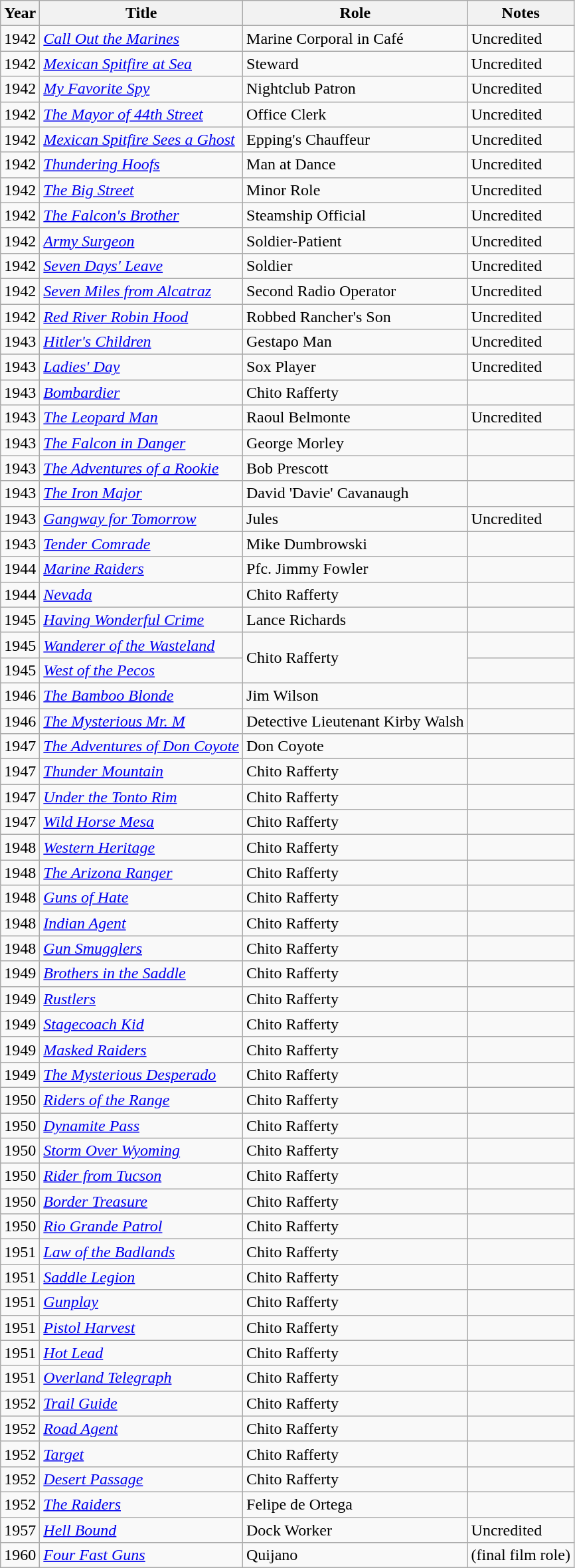<table class="wikitable">
<tr>
<th>Year</th>
<th>Title</th>
<th>Role</th>
<th>Notes</th>
</tr>
<tr>
<td>1942</td>
<td><em><a href='#'>Call Out the Marines</a></em></td>
<td>Marine Corporal in Café</td>
<td>Uncredited</td>
</tr>
<tr>
<td>1942</td>
<td><em><a href='#'>Mexican Spitfire at Sea</a></em></td>
<td>Steward</td>
<td>Uncredited</td>
</tr>
<tr>
<td>1942</td>
<td><em><a href='#'>My Favorite Spy</a></em></td>
<td>Nightclub Patron</td>
<td>Uncredited</td>
</tr>
<tr>
<td>1942</td>
<td><em><a href='#'>The Mayor of 44th Street</a></em></td>
<td>Office Clerk</td>
<td>Uncredited</td>
</tr>
<tr>
<td>1942</td>
<td><em><a href='#'>Mexican Spitfire Sees a Ghost</a></em></td>
<td>Epping's Chauffeur</td>
<td>Uncredited</td>
</tr>
<tr>
<td>1942</td>
<td><em><a href='#'>Thundering Hoofs</a></em></td>
<td>Man at Dance</td>
<td>Uncredited</td>
</tr>
<tr>
<td>1942</td>
<td><em><a href='#'>The Big Street</a></em></td>
<td>Minor Role</td>
<td>Uncredited</td>
</tr>
<tr>
<td>1942</td>
<td><em><a href='#'>The Falcon's Brother</a></em></td>
<td>Steamship Official</td>
<td>Uncredited</td>
</tr>
<tr>
<td>1942</td>
<td><em><a href='#'>Army Surgeon</a></em></td>
<td>Soldier-Patient</td>
<td>Uncredited</td>
</tr>
<tr>
<td>1942</td>
<td><em><a href='#'>Seven Days' Leave</a></em></td>
<td>Soldier</td>
<td>Uncredited</td>
</tr>
<tr>
<td>1942</td>
<td><em><a href='#'>Seven Miles from Alcatraz</a></em></td>
<td>Second Radio Operator</td>
<td>Uncredited</td>
</tr>
<tr>
<td>1942</td>
<td><em><a href='#'>Red River Robin Hood</a></em></td>
<td>Robbed Rancher's Son</td>
<td>Uncredited</td>
</tr>
<tr>
<td>1943</td>
<td><em><a href='#'>Hitler's Children</a></em></td>
<td>Gestapo Man</td>
<td>Uncredited</td>
</tr>
<tr>
<td>1943</td>
<td><em><a href='#'>Ladies' Day</a></em></td>
<td>Sox Player</td>
<td>Uncredited</td>
</tr>
<tr>
<td>1943</td>
<td><em><a href='#'>Bombardier</a></em></td>
<td>Chito Rafferty</td>
<td></td>
</tr>
<tr>
<td>1943</td>
<td><em><a href='#'>The Leopard Man</a></em></td>
<td>Raoul Belmonte</td>
<td>Uncredited</td>
</tr>
<tr>
<td>1943</td>
<td><em><a href='#'>The Falcon in Danger</a></em></td>
<td>George Morley</td>
<td></td>
</tr>
<tr>
<td>1943</td>
<td><em><a href='#'>The Adventures of a Rookie</a></em></td>
<td>Bob Prescott</td>
<td></td>
</tr>
<tr>
<td>1943</td>
<td><em><a href='#'>The Iron Major</a></em></td>
<td>David 'Davie' Cavanaugh</td>
<td></td>
</tr>
<tr>
<td>1943</td>
<td><em><a href='#'>Gangway for Tomorrow</a></em></td>
<td>Jules</td>
<td>Uncredited</td>
</tr>
<tr>
<td>1943</td>
<td><em><a href='#'>Tender Comrade</a></em></td>
<td>Mike Dumbrowski</td>
<td></td>
</tr>
<tr>
<td>1944</td>
<td><em><a href='#'>Marine Raiders</a></em></td>
<td>Pfc. Jimmy Fowler</td>
<td></td>
</tr>
<tr>
<td>1944</td>
<td><em><a href='#'>Nevada</a></em></td>
<td>Chito Rafferty</td>
<td></td>
</tr>
<tr>
<td>1945</td>
<td><em><a href='#'>Having Wonderful Crime</a></em></td>
<td>Lance Richards</td>
<td></td>
</tr>
<tr>
<td>1945</td>
<td><em><a href='#'>Wanderer of the Wasteland</a></em></td>
<td rowspan="2">Chito Rafferty</td>
<td></td>
</tr>
<tr>
<td>1945</td>
<td><em><a href='#'>West of the Pecos</a></em></td>
<td></td>
</tr>
<tr>
<td>1946</td>
<td><em><a href='#'>The Bamboo Blonde</a></em></td>
<td>Jim Wilson</td>
<td></td>
</tr>
<tr>
<td>1946</td>
<td><em><a href='#'>The Mysterious Mr. M</a></em></td>
<td>Detective Lieutenant Kirby Walsh</td>
<td></td>
</tr>
<tr>
<td>1947</td>
<td><em><a href='#'>The Adventures of Don Coyote</a></em></td>
<td>Don Coyote</td>
<td></td>
</tr>
<tr>
<td>1947</td>
<td><em><a href='#'>Thunder Mountain</a></em></td>
<td>Chito Rafferty</td>
<td></td>
</tr>
<tr>
<td>1947</td>
<td><em><a href='#'>Under the Tonto Rim</a></em></td>
<td>Chito Rafferty</td>
<td></td>
</tr>
<tr>
<td>1947</td>
<td><em><a href='#'>Wild Horse Mesa</a></em></td>
<td>Chito Rafferty</td>
<td></td>
</tr>
<tr>
<td>1948</td>
<td><em><a href='#'>Western Heritage</a></em></td>
<td>Chito Rafferty</td>
<td></td>
</tr>
<tr>
<td>1948</td>
<td><em><a href='#'>The Arizona Ranger</a></em></td>
<td>Chito Rafferty</td>
<td></td>
</tr>
<tr>
<td>1948</td>
<td><em><a href='#'>Guns of Hate</a></em></td>
<td>Chito Rafferty</td>
<td></td>
</tr>
<tr>
<td>1948</td>
<td><em><a href='#'>Indian Agent</a></em></td>
<td>Chito Rafferty</td>
<td></td>
</tr>
<tr>
<td>1948</td>
<td><em><a href='#'>Gun Smugglers</a></em></td>
<td>Chito Rafferty</td>
<td></td>
</tr>
<tr>
<td>1949</td>
<td><em><a href='#'>Brothers in the Saddle</a></em></td>
<td>Chito Rafferty</td>
<td></td>
</tr>
<tr>
<td>1949</td>
<td><em><a href='#'>Rustlers</a></em></td>
<td>Chito Rafferty</td>
<td></td>
</tr>
<tr>
<td>1949</td>
<td><em><a href='#'>Stagecoach Kid</a></em></td>
<td>Chito Rafferty</td>
<td></td>
</tr>
<tr>
<td>1949</td>
<td><em><a href='#'>Masked Raiders</a></em></td>
<td>Chito Rafferty</td>
<td></td>
</tr>
<tr>
<td>1949</td>
<td><em><a href='#'>The Mysterious Desperado</a></em></td>
<td>Chito Rafferty</td>
<td></td>
</tr>
<tr>
<td>1950</td>
<td><em><a href='#'>Riders of the Range</a></em></td>
<td>Chito Rafferty</td>
<td></td>
</tr>
<tr>
<td>1950</td>
<td><em><a href='#'>Dynamite Pass</a></em></td>
<td>Chito Rafferty</td>
<td></td>
</tr>
<tr>
<td>1950</td>
<td><em><a href='#'>Storm Over Wyoming</a></em></td>
<td>Chito Rafferty</td>
<td></td>
</tr>
<tr>
<td>1950</td>
<td><em><a href='#'>Rider from Tucson</a></em></td>
<td>Chito Rafferty</td>
<td></td>
</tr>
<tr>
<td>1950</td>
<td><em><a href='#'>Border Treasure</a></em></td>
<td>Chito Rafferty</td>
<td></td>
</tr>
<tr>
<td>1950</td>
<td><em><a href='#'>Rio Grande Patrol</a></em></td>
<td>Chito Rafferty</td>
<td></td>
</tr>
<tr>
<td>1951</td>
<td><em><a href='#'>Law of the Badlands</a></em></td>
<td>Chito Rafferty</td>
<td></td>
</tr>
<tr>
<td>1951</td>
<td><em><a href='#'>Saddle Legion</a></em></td>
<td>Chito Rafferty</td>
<td></td>
</tr>
<tr>
<td>1951</td>
<td><em><a href='#'>Gunplay</a></em></td>
<td>Chito Rafferty</td>
<td></td>
</tr>
<tr>
<td>1951</td>
<td><em><a href='#'>Pistol Harvest</a></em></td>
<td>Chito Rafferty</td>
<td></td>
</tr>
<tr>
<td>1951</td>
<td><em><a href='#'>Hot Lead</a></em></td>
<td>Chito Rafferty</td>
<td></td>
</tr>
<tr>
<td>1951</td>
<td><em><a href='#'>Overland Telegraph</a></em></td>
<td>Chito Rafferty</td>
<td></td>
</tr>
<tr>
<td>1952</td>
<td><em><a href='#'>Trail Guide</a></em></td>
<td>Chito Rafferty</td>
<td></td>
</tr>
<tr>
<td>1952</td>
<td><em><a href='#'>Road Agent</a></em></td>
<td>Chito Rafferty</td>
<td></td>
</tr>
<tr>
<td>1952</td>
<td><em><a href='#'>Target</a></em></td>
<td>Chito Rafferty</td>
<td></td>
</tr>
<tr>
<td>1952</td>
<td><em><a href='#'>Desert Passage</a></em></td>
<td>Chito Rafferty</td>
<td></td>
</tr>
<tr>
<td>1952</td>
<td><em><a href='#'>The Raiders</a></em></td>
<td>Felipe de Ortega</td>
<td></td>
</tr>
<tr>
<td>1957</td>
<td><em><a href='#'>Hell Bound</a></em></td>
<td>Dock Worker</td>
<td>Uncredited</td>
</tr>
<tr>
<td>1960</td>
<td><em><a href='#'>Four Fast Guns</a></em></td>
<td>Quijano</td>
<td>(final film role)</td>
</tr>
</table>
